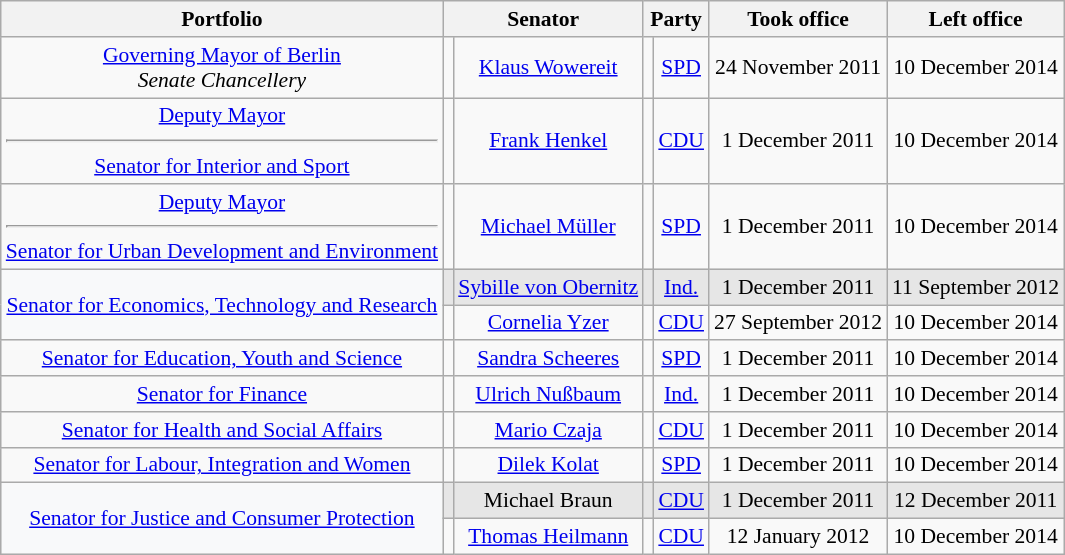<table class=wikitable style="text-align:center; font-size:90%">
<tr>
<th>Portfolio</th>
<th colspan=2>Senator</th>
<th colspan=2>Party</th>
<th>Took office</th>
<th>Left office</th>
</tr>
<tr>
<td><a href='#'>Governing Mayor of Berlin</a><br><em>Senate Chancellery</em></td>
<td></td>
<td><a href='#'>Klaus Wowereit</a><br></td>
<td bgcolor=></td>
<td><a href='#'>SPD</a></td>
<td>24 November 2011</td>
<td>10 December 2014</td>
</tr>
<tr>
<td><a href='#'>Deputy Mayor</a><hr><a href='#'>Senator for Interior and Sport</a></td>
<td></td>
<td><a href='#'>Frank Henkel</a><br></td>
<td bgcolor=></td>
<td><a href='#'>CDU</a></td>
<td>1 December 2011</td>
<td>10 December 2014</td>
</tr>
<tr>
<td><a href='#'>Deputy Mayor</a><hr><a href='#'>Senator for Urban Development and Environment</a></td>
<td></td>
<td><a href='#'>Michael Müller</a><br></td>
<td bgcolor=></td>
<td><a href='#'>SPD</a></td>
<td>1 December 2011</td>
<td>10 December 2014</td>
</tr>
<tr style="background-color:#E6E6E6">
<td rowspan=2 style="background-color:#F8F9FA"><a href='#'>Senator for Economics, Technology and Research</a></td>
<td></td>
<td><a href='#'>Sybille von Obernitz</a><br></td>
<td bgcolor=></td>
<td><a href='#'>Ind.</a><br></td>
<td>1 December 2011</td>
<td>11 September 2012</td>
</tr>
<tr>
<td></td>
<td><a href='#'>Cornelia Yzer</a><br></td>
<td bgcolor=></td>
<td><a href='#'>CDU</a></td>
<td>27 September 2012</td>
<td>10 December 2014</td>
</tr>
<tr>
<td><a href='#'>Senator for Education, Youth and Science</a></td>
<td></td>
<td><a href='#'>Sandra Scheeres</a><br></td>
<td bgcolor=></td>
<td><a href='#'>SPD</a></td>
<td>1 December 2011</td>
<td>10 December 2014</td>
</tr>
<tr>
<td><a href='#'>Senator for Finance</a></td>
<td></td>
<td><a href='#'>Ulrich Nußbaum</a><br></td>
<td bgcolor=></td>
<td><a href='#'>Ind.</a><br></td>
<td>1 December 2011</td>
<td>10 December 2014</td>
</tr>
<tr>
<td><a href='#'>Senator for Health and Social Affairs</a></td>
<td></td>
<td><a href='#'>Mario Czaja</a><br></td>
<td bgcolor=></td>
<td><a href='#'>CDU</a></td>
<td>1 December 2011</td>
<td>10 December 2014</td>
</tr>
<tr>
<td><a href='#'>Senator for Labour, Integration and Women</a></td>
<td></td>
<td><a href='#'>Dilek Kolat</a><br></td>
<td bgcolor=></td>
<td><a href='#'>SPD</a></td>
<td>1 December 2011</td>
<td>10 December 2014</td>
</tr>
<tr style="background-color:#E6E6E6">
<td rowspan=2 style="background-color:#F8F9FA"><a href='#'>Senator for Justice and Consumer Protection</a></td>
<td></td>
<td>Michael Braun<br></td>
<td bgcolor=></td>
<td><a href='#'>CDU</a></td>
<td>1 December 2011</td>
<td>12 December 2011</td>
</tr>
<tr>
<td></td>
<td><a href='#'>Thomas Heilmann</a><br></td>
<td bgcolor=></td>
<td><a href='#'>CDU</a></td>
<td>12 January 2012</td>
<td>10 December 2014</td>
</tr>
</table>
